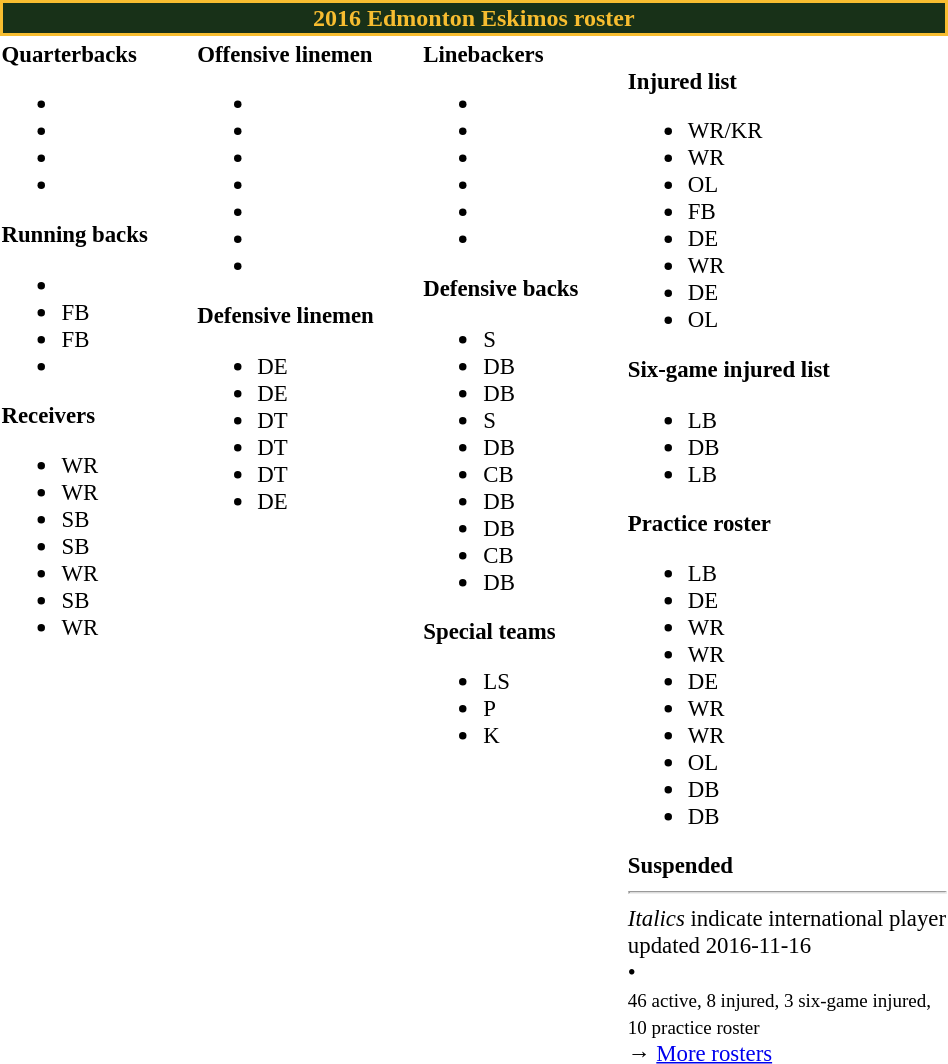<table class="toccolours" style="text-align: left;">
<tr>
<th colspan=9 style="background:#183118; border: 2px solid #f7bd30; color:#f7bd30; text-align:center;"><strong>2016 Edmonton Eskimos roster</strong></th>
</tr>
<tr>
<td style="font-size: 95%;vertical-align:top;"><strong>Quarterbacks</strong><br><ul><li></li><li></li><li></li><li></li></ul><strong>Running backs</strong><ul><li></li><li> FB</li><li> FB</li><li></li></ul><strong>Receivers</strong><ul><li> WR</li><li> WR</li><li> SB</li><li> SB</li><li> WR</li><li> SB</li><li> WR</li></ul></td>
<td style="width: 25px;"></td>
<td style="font-size: 95%;vertical-align:top;"><strong>Offensive linemen</strong><br><ul><li></li><li></li><li></li><li></li><li></li><li></li><li></li></ul><strong>Defensive linemen</strong><ul><li> DE</li><li> DE</li><li> DT</li><li> DT</li><li> DT</li><li> DE</li></ul></td>
<td style="width: 25px;"></td>
<td style="font-size: 95%;vertical-align:top;"><strong>Linebackers</strong><br><ul><li></li><li></li><li></li><li></li><li></li><li></li></ul><strong>Defensive backs</strong><ul><li> S</li><li> DB</li><li> DB</li><li> S</li><li> DB</li><li> CB</li><li> DB</li><li> DB</li><li> CB</li><li> DB</li></ul><strong>Special teams</strong><ul><li> LS</li><li> P</li><li> K</li></ul></td>
<td style="width: 25px;"></td>
<td style="font-size: 95%;vertical-align:top;"><br><strong>Injured list</strong><ul><li> WR/KR</li><li> WR</li><li> OL</li><li> FB</li><li> DE</li><li> WR</li><li> DE</li><li> OL</li></ul><strong>Six-game injured list</strong><ul><li> LB</li><li> DB</li><li> LB</li></ul><strong>Practice roster</strong><ul><li> LB</li><li> DE</li><li> WR</li><li> WR</li><li> DE</li><li> WR</li><li> WR</li><li> OL</li><li> DB</li><li> DB</li></ul><strong>Suspended</strong><br><hr>
<em>Italics</em> indicate international player<br>
<span></span> updated 2016-11-16<br>
<span></span> • <span></span><br>
<small>46 active, 8 injured, 3 six-game injured,<br> 10 practice roster</small><br>→ <a href='#'>More rosters</a></td>
</tr>
<tr>
</tr>
</table>
